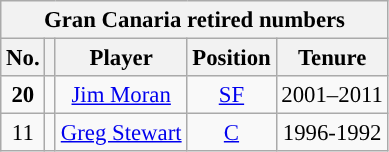<table class="wikitable" style="text-align:center; font-size:95%;">
<tr>
<th colspan="5">Gran Canaria retired numbers</th>
</tr>
<tr>
<th>No.</th>
<th></th>
<th>Player</th>
<th>Position</th>
<th>Tenure</th>
</tr>
<tr>
<td><strong>20</strong></td>
<td></td>
<td><a href='#'>Jim Moran</a></td>
<td><a href='#'>SF</a></td>
<td>2001–2011</td>
</tr>
<tr>
<td>11</td>
<td></td>
<td><a href='#'>Greg Stewart</a></td>
<td><a href='#'>C</a></td>
<td>1996-1992</td>
</tr>
</table>
